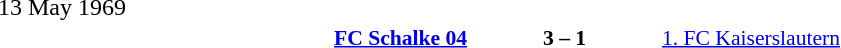<table width=100% cellspacing=1>
<tr>
<th width=25%></th>
<th width=10%></th>
<th width=25%></th>
<th></th>
</tr>
<tr>
<td>13 May 1969</td>
</tr>
<tr style=font-size:90%>
<td align=right><strong><a href='#'>FC Schalke 04</a></strong></td>
<td align=center><strong>3 – 1</strong></td>
<td><a href='#'>1. FC Kaiserslautern</a></td>
</tr>
</table>
